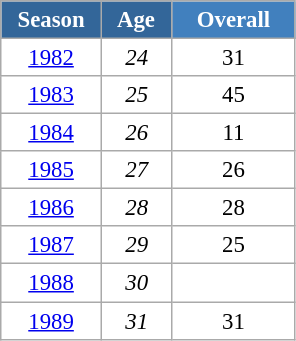<table class="wikitable" style="font-size:95%; text-align:center; border:grey solid 1px; border-collapse:collapse; background:#ffffff;">
<tr>
<th style="background-color:#369; color:white; width:60px;"> Season </th>
<th style="background-color:#369; color:white; width:40px;"> Age </th>
<th style="background-color:#4180be; color:white; width:75px;">Overall</th>
</tr>
<tr>
<td><a href='#'>1982</a></td>
<td><em>24</em></td>
<td>31</td>
</tr>
<tr>
<td><a href='#'>1983</a></td>
<td><em>25</em></td>
<td>45</td>
</tr>
<tr>
<td><a href='#'>1984</a></td>
<td><em>26</em></td>
<td>11</td>
</tr>
<tr>
<td><a href='#'>1985</a></td>
<td><em>27</em></td>
<td>26</td>
</tr>
<tr>
<td><a href='#'>1986</a></td>
<td><em>28</em></td>
<td>28</td>
</tr>
<tr>
<td><a href='#'>1987</a></td>
<td><em>29</em></td>
<td>25</td>
</tr>
<tr>
<td><a href='#'>1988</a></td>
<td><em>30</em></td>
<td></td>
</tr>
<tr>
<td><a href='#'>1989</a></td>
<td><em>31</em></td>
<td>31</td>
</tr>
</table>
